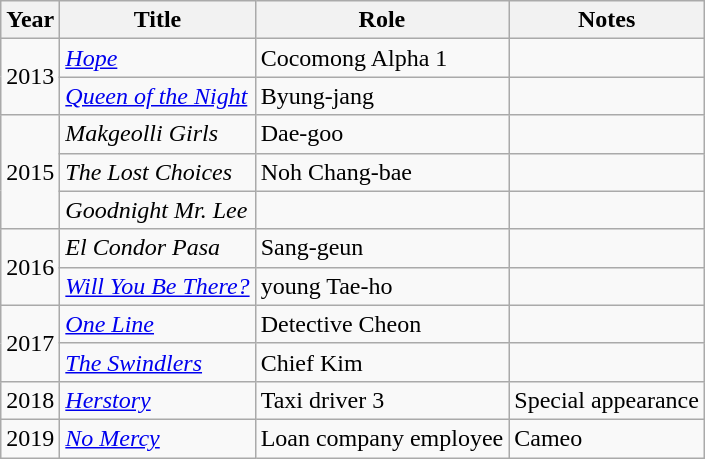<table class="wikitable sortable">
<tr>
<th>Year</th>
<th>Title</th>
<th>Role</th>
<th class="unsortable">Notes</th>
</tr>
<tr>
<td rowspan=2>2013</td>
<td><em><a href='#'>Hope</a></em></td>
<td>Cocomong Alpha 1</td>
<td></td>
</tr>
<tr>
<td><em><a href='#'>Queen of the Night</a></em></td>
<td>Byung-jang</td>
<td></td>
</tr>
<tr>
<td rowspan=3>2015</td>
<td><em>Makgeolli Girls</em></td>
<td>Dae-goo</td>
<td></td>
</tr>
<tr>
<td><em>The Lost Choices</em></td>
<td>Noh Chang-bae</td>
<td></td>
</tr>
<tr>
<td><em>Goodnight Mr. Lee</em></td>
<td></td>
<td></td>
</tr>
<tr>
<td rowspan=2>2016</td>
<td><em>El Condor Pasa</em></td>
<td>Sang-geun</td>
<td></td>
</tr>
<tr>
<td><em><a href='#'>Will You Be There?</a></em></td>
<td>young Tae-ho</td>
<td></td>
</tr>
<tr>
<td rowspan=2>2017</td>
<td><em><a href='#'>One Line</a></em></td>
<td>Detective Cheon</td>
<td></td>
</tr>
<tr>
<td><em><a href='#'>The Swindlers</a></em></td>
<td>Chief Kim</td>
<td></td>
</tr>
<tr>
<td>2018</td>
<td><em><a href='#'>Herstory</a></em></td>
<td>Taxi driver 3</td>
<td>Special appearance</td>
</tr>
<tr>
<td>2019</td>
<td><em><a href='#'>No Mercy</a></em></td>
<td>Loan company employee</td>
<td>Cameo</td>
</tr>
</table>
